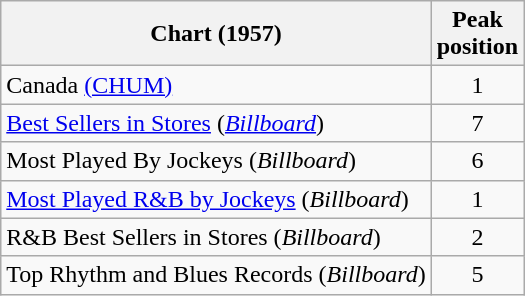<table class="wikitable sortable">
<tr>
<th>Chart (1957)</th>
<th>Peak<br>position</th>
</tr>
<tr>
<td>Canada <a href='#'>(CHUM)</a></td>
<td align="center">1</td>
</tr>
<tr>
<td><a href='#'>Best Sellers in Stores</a> (<a href='#'><em>Billboard</em></a>)</td>
<td style="text-align:center;">7</td>
</tr>
<tr>
<td>Most Played By Jockeys (<em>Billboard</em>)</td>
<td style="text-align:center;">6</td>
</tr>
<tr>
<td><a href='#'>Most Played R&B by Jockeys</a> (<em>Billboard</em>)</td>
<td style="text-align:center;">1</td>
</tr>
<tr>
<td>R&B Best Sellers in Stores (<em>Billboard</em>)</td>
<td style="text-align:center;">2</td>
</tr>
<tr>
<td>Top Rhythm and Blues Records (<em>Billboard</em>)</td>
<td style="text-align:center;">5</td>
</tr>
</table>
